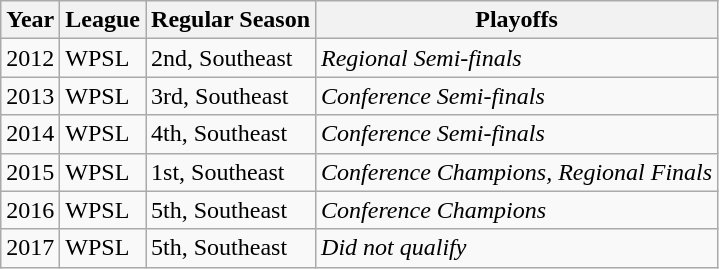<table class="wikitable">
<tr>
<th>Year</th>
<th>League</th>
<th>Regular Season</th>
<th>Playoffs</th>
</tr>
<tr>
<td>2012</td>
<td>WPSL</td>
<td>2nd, Southeast</td>
<td><em>Regional Semi-finals</em></td>
</tr>
<tr>
<td>2013</td>
<td>WPSL</td>
<td>3rd, Southeast</td>
<td><em>Conference Semi-finals</em></td>
</tr>
<tr>
<td>2014</td>
<td>WPSL</td>
<td>4th, Southeast</td>
<td><em>Conference Semi-finals</em></td>
</tr>
<tr>
<td>2015</td>
<td>WPSL</td>
<td>1st, Southeast</td>
<td><em>Conference Champions, Regional Finals</em></td>
</tr>
<tr>
<td>2016</td>
<td>WPSL</td>
<td>5th, Southeast</td>
<td><em>Conference Champions</em></td>
</tr>
<tr>
<td>2017</td>
<td>WPSL</td>
<td>5th, Southeast</td>
<td><em>Did not qualify</em></td>
</tr>
</table>
